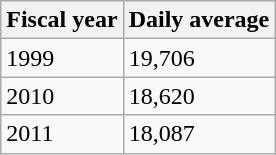<table class="wikitable">
<tr>
<th>Fiscal year</th>
<th>Daily average</th>
</tr>
<tr>
<td>1999</td>
<td>19,706</td>
</tr>
<tr>
<td>2010</td>
<td>18,620</td>
</tr>
<tr>
<td>2011</td>
<td>18,087</td>
</tr>
</table>
